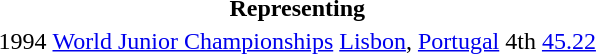<table>
<tr>
<th colspan="5">Representing </th>
</tr>
<tr>
<td>1994</td>
<td><a href='#'>World Junior Championships</a></td>
<td><a href='#'>Lisbon</a>, <a href='#'>Portugal</a></td>
<td>4th</td>
<td><a href='#'>45.22</a></td>
</tr>
</table>
